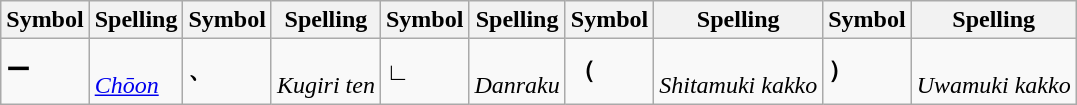<table class="wikitable" border="1">
<tr>
<th>Symbol</th>
<th>Spelling</th>
<th>Symbol</th>
<th>Spelling</th>
<th>Symbol</th>
<th>Spelling</th>
<th>Symbol</th>
<th>Spelling</th>
<th>Symbol</th>
<th>Spelling</th>
</tr>
<tr>
<td><strong>ー</strong></td>
<td><br><em><a href='#'>Chōon</a></em></td>
<td><strong>、</strong></td>
<td><br><em>Kugiri ten</em></td>
<td><strong>∟</strong></td>
<td><br><em>Danraku</em></td>
<td><strong>（</strong></td>
<td><br><em>Shitamuki kakko</em></td>
<td><strong>）</strong></td>
<td><br><em>Uwamuki kakko</em></td>
</tr>
</table>
